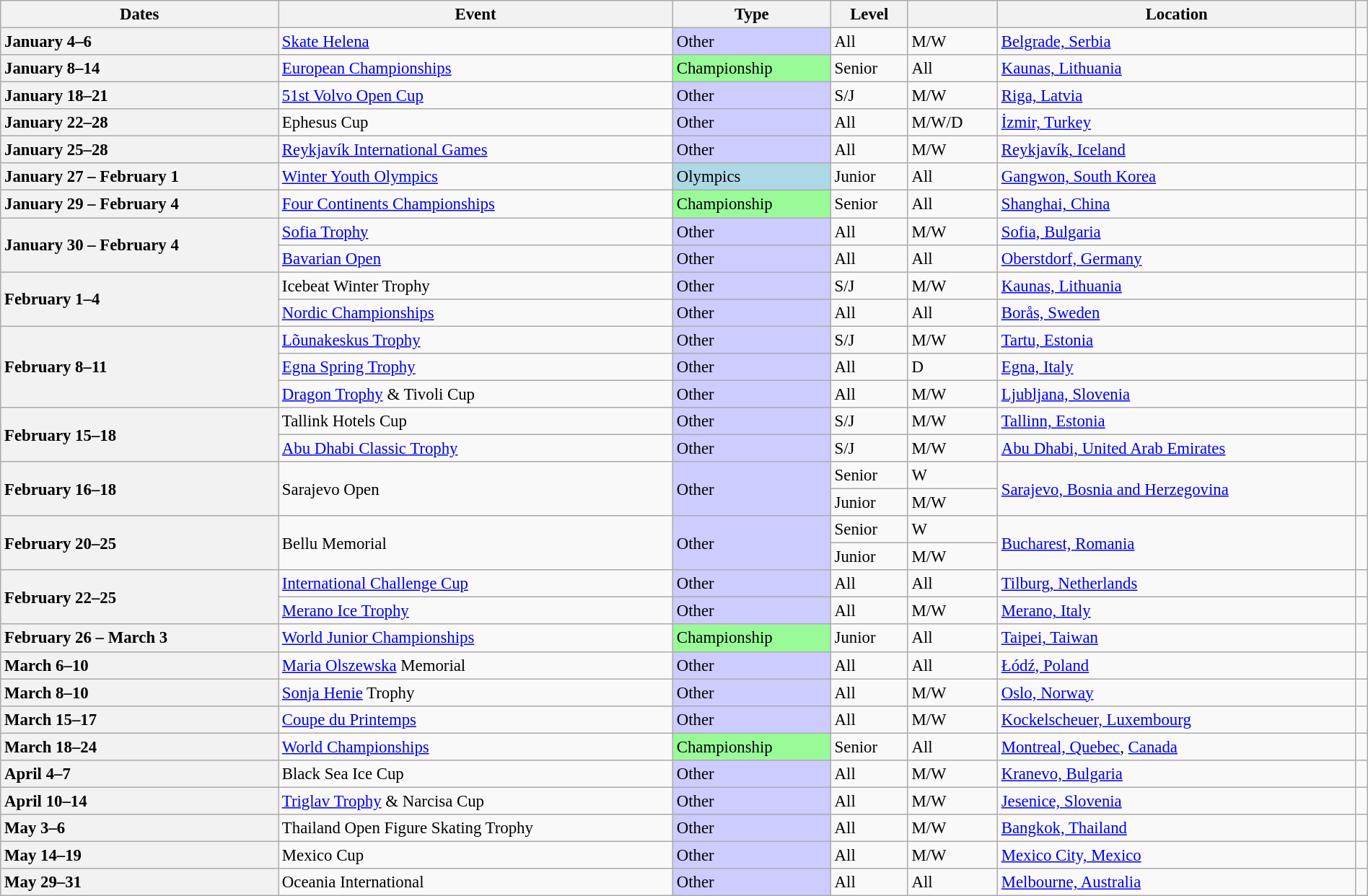<table class="wikitable sortable" style="text-align:left; font-size:95%; width:100%">
<tr>
<th scope="col">Dates</th>
<th scope="col">Event</th>
<th scope="col">Type</th>
<th scope="col" class="unsortable">Level</th>
<th scope="col" class="unsortable"></th>
<th scope="col" class="unsortable">Location</th>
<th scope="col" class="unsortable"></th>
</tr>
<tr>
<th scope="row" style="text-align:left">January 4–6</th>
<td><a href='#'>Skate Helena</a></td>
<td bgcolor="#ccccff">Other</td>
<td>All</td>
<td>M/W</td>
<td><a href='#'>Belgrade, Serbia</a></td>
<td></td>
</tr>
<tr>
<th scope="row" style="text-align:left">January 8–14</th>
<td><a href='#'>European Championships</a></td>
<td bgcolor="#98fb98">Championship</td>
<td>Senior</td>
<td>All</td>
<td><a href='#'>Kaunas, Lithuania</a></td>
<td></td>
</tr>
<tr>
<th scope="row" style="text-align:left">January 18–21</th>
<td><a href='#'>51st Volvo Open Cup</a></td>
<td bgcolor="#ccccff">Other</td>
<td>S/J</td>
<td>M/W</td>
<td><a href='#'>Riga, Latvia</a></td>
<td></td>
</tr>
<tr>
<th scope="row" style="text-align:left">January 22–28</th>
<td>Ephesus Cup</td>
<td bgcolor="#ccccff">Other</td>
<td>All</td>
<td>M/W/D</td>
<td><a href='#'>İzmir, Turkey</a></td>
<td></td>
</tr>
<tr>
<th scope="row" style="text-align:left">January 25–28</th>
<td><a href='#'>Reykjavík International Games</a></td>
<td bgcolor="#ccccff">Other</td>
<td>All</td>
<td>M/W</td>
<td><a href='#'>Reykjavík, Iceland</a></td>
<td></td>
</tr>
<tr>
<th scope="row" style="text-align:left">January 27 – February 1</th>
<td><a href='#'>Winter Youth Olympics</a></td>
<td bgcolor="#add8e6">Olympics</td>
<td>Junior</td>
<td>All</td>
<td><a href='#'>Gangwon, South Korea</a></td>
<td></td>
</tr>
<tr>
<th scope="row" style="text-align:left">January 29 – February 4</th>
<td><a href='#'>Four Continents Championships</a></td>
<td bgcolor="#98fb98">Championship</td>
<td>Senior</td>
<td>All</td>
<td><a href='#'>Shanghai, China</a></td>
<td></td>
</tr>
<tr>
<th rowspan="2" scope="row" style="text-align:left">January 30 – February 4</th>
<td><a href='#'>Sofia Trophy</a></td>
<td bgcolor="#ccccff">Other</td>
<td>All</td>
<td>M/W</td>
<td><a href='#'>Sofia, Bulgaria</a></td>
<td></td>
</tr>
<tr>
<td><a href='#'>Bavarian Open</a></td>
<td bgcolor="#ccccff">Other</td>
<td>All</td>
<td>All</td>
<td><a href='#'>Oberstdorf, Germany</a></td>
<td></td>
</tr>
<tr>
<th rowspan="2" scope="row" style="text-align:left">February 1–4</th>
<td>Icebeat Winter Trophy</td>
<td bgcolor="#ccccff">Other</td>
<td>S/J</td>
<td>M/W</td>
<td><a href='#'>Kaunas, Lithuania</a></td>
<td></td>
</tr>
<tr>
<td><a href='#'>Nordic Championships</a></td>
<td bgcolor="#ccccff">Other</td>
<td>All</td>
<td>All</td>
<td><a href='#'>Borås, Sweden</a></td>
<td></td>
</tr>
<tr>
<th rowspan="3" scope="row" style="text-align:left">February 8–11</th>
<td><a href='#'>Lõunakeskus Trophy</a></td>
<td bgcolor="#ccccff">Other</td>
<td>S/J</td>
<td>M/W</td>
<td><a href='#'>Tartu, Estonia</a></td>
<td></td>
</tr>
<tr>
<td><a href='#'>Egna Spring Trophy</a></td>
<td bgcolor="#ccccff">Other</td>
<td>All</td>
<td>D</td>
<td><a href='#'>Egna, Italy</a></td>
<td></td>
</tr>
<tr>
<td><a href='#'>Dragon Trophy</a> & Tivoli Cup</td>
<td bgcolor="#ccccff">Other</td>
<td>All</td>
<td>M/W</td>
<td><a href='#'>Ljubljana, Slovenia</a></td>
<td></td>
</tr>
<tr>
<th rowspan="2" scope="row" style="text-align:left">February 15–18</th>
<td>Tallink Hotels Cup</td>
<td bgcolor="#ccccff">Other</td>
<td>S/J</td>
<td>M/W</td>
<td><a href='#'>Tallinn, Estonia</a></td>
<td></td>
</tr>
<tr>
<td><a href='#'>Abu Dhabi Classic Trophy</a></td>
<td bgcolor="#ccccff">Other</td>
<td>S/J</td>
<td>M/W</td>
<td><a href='#'>Abu Dhabi, United Arab Emirates</a></td>
<td></td>
</tr>
<tr>
<th rowspan="2" scope="row" style="text-align:left">February 16–18</th>
<td rowspan="2">Sarajevo Open</td>
<td rowspan="2" bgcolor="#ccccff">Other</td>
<td>Senior</td>
<td>W</td>
<td rowspan="2"><a href='#'>Sarajevo, Bosnia and Herzegovina</a></td>
<td rowspan="2"></td>
</tr>
<tr>
<td>Junior</td>
<td>M/W</td>
</tr>
<tr>
<th rowspan="2" scope="row" style="text-align:left">February 20–25</th>
<td rowspan="2">Bellu Memorial</td>
<td rowspan="2" bgcolor="#ccccff">Other</td>
<td>Senior</td>
<td>W</td>
<td rowspan="2"><a href='#'>Bucharest, Romania</a></td>
<td rowspan="2"></td>
</tr>
<tr>
<td>Junior</td>
<td>M/W</td>
</tr>
<tr>
<th rowspan="2" scope="row" style="text-align:left">February 22–25</th>
<td><a href='#'>International Challenge Cup</a></td>
<td bgcolor="#ccccff">Other</td>
<td>All</td>
<td>All</td>
<td><a href='#'>Tilburg, Netherlands</a></td>
<td></td>
</tr>
<tr>
<td><a href='#'>Merano Ice Trophy</a></td>
<td bgcolor="#ccccff">Other</td>
<td>All</td>
<td>M/W</td>
<td><a href='#'>Merano, Italy</a></td>
<td></td>
</tr>
<tr>
<th scope="row" style="text-align:left">February 26 – March 3</th>
<td><a href='#'>World Junior Championships</a></td>
<td bgcolor="#98fb98">Championship</td>
<td>Junior</td>
<td>All</td>
<td><a href='#'>Taipei, Taiwan</a></td>
<td></td>
</tr>
<tr>
<th scope="row" style="text-align:left">March 6–10</th>
<td><a href='#'>Maria Olszewska</a> Memorial</td>
<td bgcolor="#ccccff">Other</td>
<td>All</td>
<td>All</td>
<td><a href='#'>Łódź, Poland</a></td>
<td></td>
</tr>
<tr>
<th scope="row" style="text-align:left">March 8–10</th>
<td><a href='#'>Sonja Henie</a> Trophy</td>
<td bgcolor="#ccccff">Other</td>
<td>All</td>
<td>M/W</td>
<td><a href='#'>Oslo, Norway</a></td>
<td></td>
</tr>
<tr>
<th scope="row" style="text-align:left">March 15–17</th>
<td><a href='#'>Coupe du Printemps</a></td>
<td bgcolor="#ccccff">Other</td>
<td>All</td>
<td>M/W</td>
<td><a href='#'>Kockelscheuer, Luxembourg</a></td>
<td></td>
</tr>
<tr>
<th scope="row" style="text-align:left">March 18–24</th>
<td><a href='#'>World Championships</a></td>
<td bgcolor="#98fb98">Championship</td>
<td>Senior</td>
<td>All</td>
<td><a href='#'>Montreal, Quebec</a>, <a href='#'>Canada</a></td>
<td></td>
</tr>
<tr>
<th scope="row" style="text-align:left">April 4–7</th>
<td>Black Sea Ice Cup</td>
<td bgcolor="#ccccff">Other</td>
<td>All</td>
<td>M/W</td>
<td><a href='#'>Kranevo, Bulgaria</a></td>
<td></td>
</tr>
<tr>
<th scope="row" style="text-align:left">April 10–14</th>
<td><a href='#'>Triglav Trophy</a> & Narcisa Cup</td>
<td bgcolor="#ccccff">Other</td>
<td>All</td>
<td>M/W</td>
<td><a href='#'>Jesenice, Slovenia</a></td>
<td></td>
</tr>
<tr>
<th scope="row" style="text-align:left">May 3–6</th>
<td>Thailand Open Figure Skating Trophy</td>
<td bgcolor="#ccccff">Other</td>
<td>All</td>
<td>M/W</td>
<td><a href='#'>Bangkok, Thailand</a></td>
<td></td>
</tr>
<tr>
<th scope="row" style="text-align:left">May 14–19</th>
<td>Mexico Cup</td>
<td bgcolor="#ccccff">Other</td>
<td>All</td>
<td>M/W</td>
<td><a href='#'>Mexico City, Mexico</a></td>
<td></td>
</tr>
<tr>
<th scope="row" style="text-align:left">May 29–31</th>
<td>Oceania International</td>
<td bgcolor="#ccccff">Other</td>
<td>All</td>
<td>All</td>
<td><a href='#'>Melbourne, Australia</a></td>
<td></td>
</tr>
</table>
